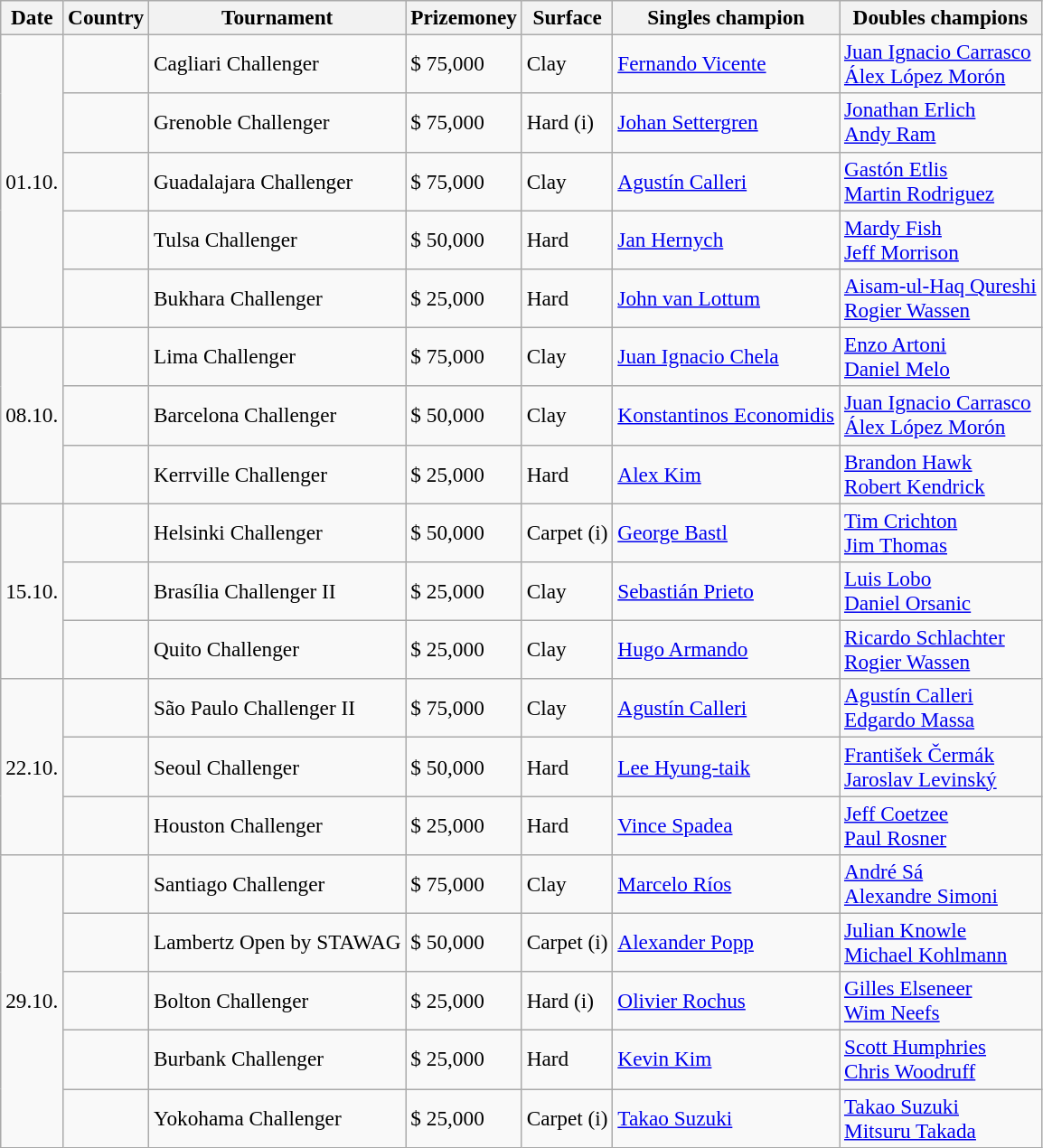<table class="sortable wikitable" style=font-size:97%>
<tr>
<th>Date</th>
<th>Country</th>
<th>Tournament</th>
<th>Prizemoney</th>
<th>Surface</th>
<th>Singles champion</th>
<th>Doubles champions</th>
</tr>
<tr>
<td rowspan="5">01.10.</td>
<td></td>
<td>Cagliari Challenger</td>
<td>$ 75,000</td>
<td>Clay</td>
<td> <a href='#'>Fernando Vicente</a></td>
<td> <a href='#'>Juan Ignacio Carrasco</a><br> <a href='#'>Álex López Morón</a></td>
</tr>
<tr>
<td></td>
<td>Grenoble Challenger</td>
<td>$ 75,000</td>
<td>Hard (i)</td>
<td> <a href='#'>Johan Settergren</a></td>
<td> <a href='#'>Jonathan Erlich</a><br> <a href='#'>Andy Ram</a></td>
</tr>
<tr>
<td></td>
<td>Guadalajara Challenger</td>
<td>$ 75,000</td>
<td>Clay</td>
<td> <a href='#'>Agustín Calleri</a></td>
<td> <a href='#'>Gastón Etlis</a><br> <a href='#'>Martin Rodriguez</a></td>
</tr>
<tr>
<td></td>
<td>Tulsa Challenger</td>
<td>$ 50,000</td>
<td>Hard</td>
<td> <a href='#'>Jan Hernych</a></td>
<td> <a href='#'>Mardy Fish</a><br> <a href='#'>Jeff Morrison</a></td>
</tr>
<tr>
<td></td>
<td>Bukhara Challenger</td>
<td>$ 25,000</td>
<td>Hard</td>
<td> <a href='#'>John van Lottum</a></td>
<td> <a href='#'>Aisam-ul-Haq Qureshi</a><br> <a href='#'>Rogier Wassen</a></td>
</tr>
<tr>
<td rowspan="3">08.10.</td>
<td></td>
<td>Lima Challenger</td>
<td>$ 75,000</td>
<td>Clay</td>
<td> <a href='#'>Juan Ignacio Chela</a></td>
<td> <a href='#'>Enzo Artoni</a> <br>  <a href='#'>Daniel Melo</a></td>
</tr>
<tr>
<td></td>
<td>Barcelona Challenger</td>
<td>$ 50,000</td>
<td>Clay</td>
<td> <a href='#'>Konstantinos Economidis</a></td>
<td> <a href='#'>Juan Ignacio Carrasco</a><br> <a href='#'>Álex López Morón</a></td>
</tr>
<tr>
<td></td>
<td>Kerrville Challenger</td>
<td>$ 25,000</td>
<td>Hard</td>
<td> <a href='#'>Alex Kim</a></td>
<td> <a href='#'>Brandon Hawk</a><br> <a href='#'>Robert Kendrick</a></td>
</tr>
<tr>
<td rowspan="3">15.10.</td>
<td></td>
<td>Helsinki Challenger</td>
<td>$ 50,000</td>
<td>Carpet (i)</td>
<td> <a href='#'>George Bastl</a></td>
<td> <a href='#'>Tim Crichton</a> <br>  <a href='#'>Jim Thomas</a></td>
</tr>
<tr>
<td></td>
<td>Brasília Challenger II</td>
<td>$ 25,000</td>
<td>Clay</td>
<td> <a href='#'>Sebastián Prieto</a></td>
<td> <a href='#'>Luis Lobo</a><br> <a href='#'>Daniel Orsanic</a></td>
</tr>
<tr>
<td></td>
<td>Quito Challenger</td>
<td>$ 25,000</td>
<td>Clay</td>
<td> <a href='#'>Hugo Armando</a></td>
<td> <a href='#'>Ricardo Schlachter</a> <br>  <a href='#'>Rogier Wassen</a></td>
</tr>
<tr>
<td rowspan="3">22.10.</td>
<td></td>
<td>São Paulo Challenger II</td>
<td>$ 75,000</td>
<td>Clay</td>
<td> <a href='#'>Agustín Calleri</a></td>
<td> <a href='#'>Agustín Calleri</a><br> <a href='#'>Edgardo Massa</a></td>
</tr>
<tr>
<td></td>
<td>Seoul Challenger</td>
<td>$ 50,000</td>
<td>Hard</td>
<td> <a href='#'>Lee Hyung-taik</a></td>
<td> <a href='#'>František Čermák</a> <br>  <a href='#'>Jaroslav Levinský</a></td>
</tr>
<tr>
<td></td>
<td>Houston Challenger</td>
<td>$ 25,000</td>
<td>Hard</td>
<td> <a href='#'>Vince Spadea</a></td>
<td> <a href='#'>Jeff Coetzee</a><br> <a href='#'>Paul Rosner</a></td>
</tr>
<tr>
<td rowspan="5">29.10.</td>
<td></td>
<td>Santiago Challenger</td>
<td>$ 75,000</td>
<td>Clay</td>
<td> <a href='#'>Marcelo Ríos</a></td>
<td> <a href='#'>André Sá</a><br> <a href='#'>Alexandre Simoni</a></td>
</tr>
<tr>
<td></td>
<td>Lambertz Open by STAWAG</td>
<td>$ 50,000</td>
<td>Carpet (i)</td>
<td> <a href='#'>Alexander Popp</a></td>
<td> <a href='#'>Julian Knowle</a> <br>  <a href='#'>Michael Kohlmann</a></td>
</tr>
<tr>
<td></td>
<td>Bolton Challenger</td>
<td>$ 25,000</td>
<td>Hard (i)</td>
<td> <a href='#'>Olivier Rochus</a></td>
<td> <a href='#'>Gilles Elseneer</a><br> <a href='#'>Wim Neefs</a></td>
</tr>
<tr>
<td></td>
<td>Burbank Challenger</td>
<td>$ 25,000</td>
<td>Hard</td>
<td> <a href='#'>Kevin Kim</a></td>
<td> <a href='#'>Scott Humphries</a><br> <a href='#'>Chris Woodruff</a></td>
</tr>
<tr>
<td></td>
<td>Yokohama Challenger</td>
<td>$ 25,000</td>
<td>Carpet (i)</td>
<td> <a href='#'>Takao Suzuki</a></td>
<td> <a href='#'>Takao Suzuki</a> <br>  <a href='#'>Mitsuru Takada</a></td>
</tr>
</table>
